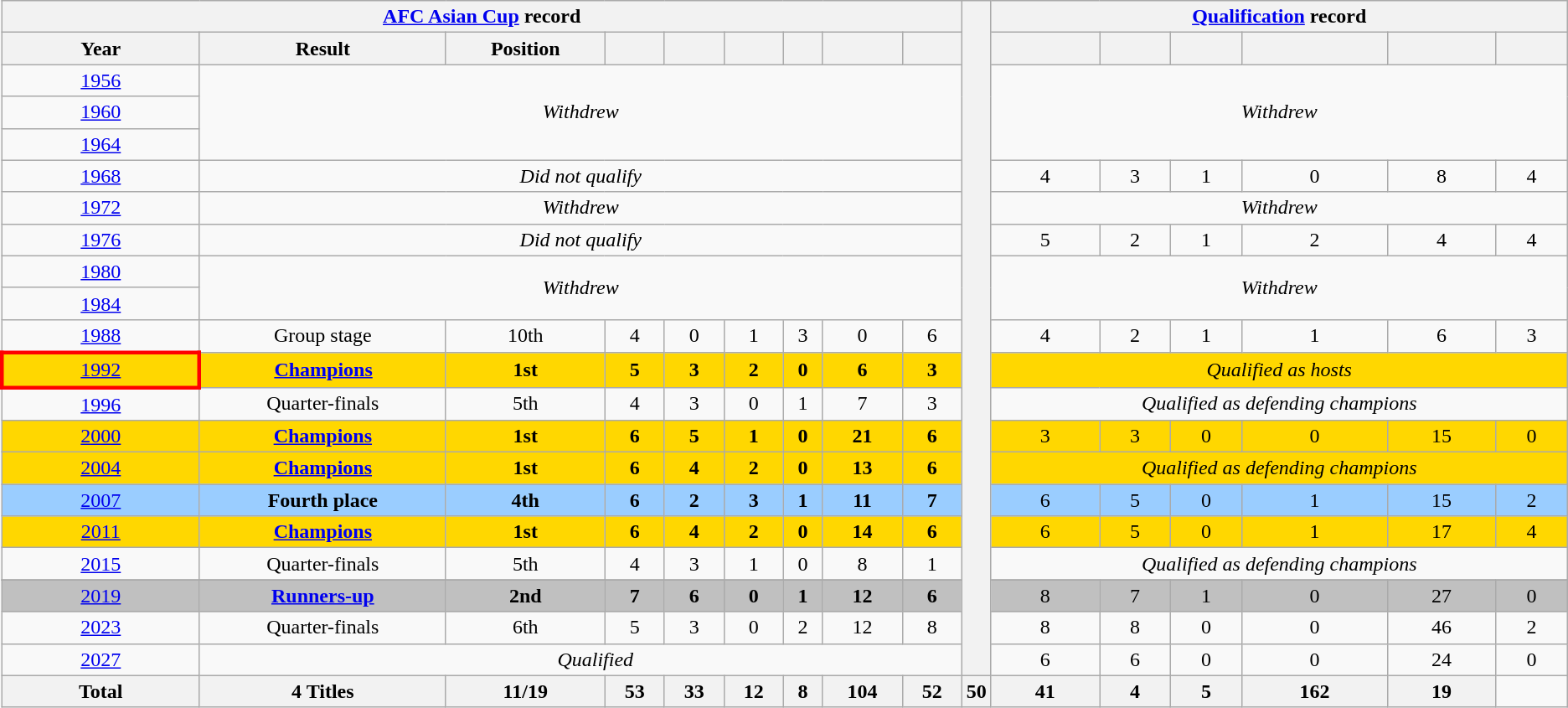<table class="wikitable" style="text-align: center;">
<tr>
<th colspan=9><a href='#'>AFC Asian Cup</a> record</th>
<th style="width:1%;" rowspan="22"></th>
<th colspan=6><a href='#'>Qualification</a> record</th>
</tr>
<tr>
<th width=150>Year</th>
<th>Result</th>
<th>Position</th>
<th></th>
<th></th>
<th></th>
<th></th>
<th></th>
<th></th>
<th></th>
<th></th>
<th></th>
<th></th>
<th></th>
<th></th>
</tr>
<tr>
<td> <a href='#'>1956</a></td>
<td rowspan=3 colspan=8><em>Withdrew</em></td>
<td rowspan=3 colspan=6><em>Withdrew</em></td>
</tr>
<tr>
<td> <a href='#'>1960</a></td>
</tr>
<tr>
<td> <a href='#'>1964</a></td>
</tr>
<tr>
<td> <a href='#'>1968</a></td>
<td colspan=8><em>Did not qualify</em></td>
<td>4</td>
<td>3</td>
<td>1</td>
<td>0</td>
<td>8</td>
<td>4</td>
</tr>
<tr>
<td> <a href='#'>1972</a></td>
<td colspan=8><em>Withdrew</em></td>
<td colspan=6><em>Withdrew</em></td>
</tr>
<tr>
<td> <a href='#'>1976</a></td>
<td colspan=8><em>Did not qualify</em></td>
<td>5</td>
<td>2</td>
<td>1</td>
<td>2</td>
<td>4</td>
<td>4</td>
</tr>
<tr>
<td> <a href='#'>1980</a></td>
<td rowspan=2 colspan=8><em>Withdrew</em></td>
<td rowspan=2 colspan=6><em>Withdrew</em></td>
</tr>
<tr>
<td> <a href='#'>1984</a></td>
</tr>
<tr>
<td> <a href='#'>1988</a></td>
<td>Group stage</td>
<td>10th</td>
<td>4</td>
<td>0</td>
<td>1</td>
<td>3</td>
<td>0</td>
<td>6</td>
<td>4</td>
<td>2</td>
<td>1</td>
<td>1</td>
<td>6</td>
<td>3</td>
</tr>
<tr style="background:gold;">
<td style="border: 3px solid red"> <a href='#'>1992</a></td>
<td><strong><a href='#'>Champions</a></strong></td>
<td><strong>1st</strong></td>
<td><strong>5</strong></td>
<td><strong>3</strong></td>
<td><strong>2</strong></td>
<td><strong>0</strong></td>
<td><strong>6</strong></td>
<td><strong>3</strong></td>
<td colspan=6><em>Qualified as hosts</em></td>
</tr>
<tr>
<td> <a href='#'>1996</a></td>
<td>Quarter-finals</td>
<td>5th</td>
<td>4</td>
<td>3</td>
<td>0</td>
<td>1</td>
<td>7</td>
<td>3</td>
<td colspan=6><em>Qualified as defending champions</em></td>
</tr>
<tr style="background:gold;">
<td> <a href='#'>2000</a></td>
<td><strong><a href='#'>Champions</a></strong></td>
<td><strong>1st</strong></td>
<td><strong>6</strong></td>
<td><strong>5</strong></td>
<td><strong>1</strong></td>
<td><strong>0</strong></td>
<td><strong>21</strong></td>
<td><strong>6</strong></td>
<td>3</td>
<td>3</td>
<td>0</td>
<td>0</td>
<td>15</td>
<td>0</td>
</tr>
<tr style="background:gold;">
<td> <a href='#'>2004</a></td>
<td><strong><a href='#'>Champions</a></strong></td>
<td><strong>1st</strong></td>
<td><strong>6</strong></td>
<td><strong>4</strong></td>
<td><strong>2</strong></td>
<td><strong>0</strong></td>
<td><strong>13</strong></td>
<td><strong>6</strong></td>
<td colspan=6><em>Qualified as defending champions</em></td>
</tr>
<tr style="background:#9acdff;">
<td> <a href='#'>2007</a></td>
<td><strong>Fourth place</strong></td>
<td><strong>4th</strong></td>
<td><strong>6</strong></td>
<td><strong>2</strong></td>
<td><strong>3</strong></td>
<td><strong>1</strong></td>
<td><strong>11</strong></td>
<td><strong>7</strong></td>
<td>6</td>
<td>5</td>
<td>0</td>
<td>1</td>
<td>15</td>
<td>2</td>
</tr>
<tr style="background:gold;">
<td> <a href='#'>2011</a></td>
<td><strong><a href='#'>Champions</a></strong></td>
<td><strong>1st</strong></td>
<td><strong>6</strong></td>
<td><strong>4</strong></td>
<td><strong>2</strong></td>
<td><strong>0</strong></td>
<td><strong>14</strong></td>
<td><strong>6</strong></td>
<td>6</td>
<td>5</td>
<td>0</td>
<td>1</td>
<td>17</td>
<td>4</td>
</tr>
<tr>
<td> <a href='#'>2015</a></td>
<td>Quarter-finals</td>
<td>5th</td>
<td>4</td>
<td>3</td>
<td>1</td>
<td>0</td>
<td>8</td>
<td>1</td>
<td colspan=6><em>Qualified as defending champions</em></td>
</tr>
<tr>
</tr>
<tr style="background:silver;">
<td> <a href='#'>2019</a></td>
<td><strong><a href='#'>Runners-up</a> </strong></td>
<td><strong>2nd</strong></td>
<td><strong>7</strong></td>
<td><strong>6</strong></td>
<td><strong>0</strong></td>
<td><strong>1</strong></td>
<td><strong>12</strong></td>
<td><strong>6</strong></td>
<td>8</td>
<td>7</td>
<td>1</td>
<td>0</td>
<td>27</td>
<td>0</td>
</tr>
<tr>
<td> <a href='#'>2023</a></td>
<td>Quarter-finals</td>
<td>6th</td>
<td>5</td>
<td>3</td>
<td>0</td>
<td>2</td>
<td>12</td>
<td>8</td>
<td>8</td>
<td>8</td>
<td>0</td>
<td>0</td>
<td>46</td>
<td>2</td>
</tr>
<tr>
<td> <a href='#'>2027</a></td>
<td colspan=9><em>Qualified</em></td>
<td>6</td>
<td>6</td>
<td>0</td>
<td>0</td>
<td>24</td>
<td>0</td>
</tr>
<tr>
<th>Total</th>
<th>4 Titles</th>
<th>11/19</th>
<th>53</th>
<th>33</th>
<th>12</th>
<th>8</th>
<th>104</th>
<th>52</th>
<th>50</th>
<th>41</th>
<th>4</th>
<th>5</th>
<th>162</th>
<th>19</th>
</tr>
</table>
